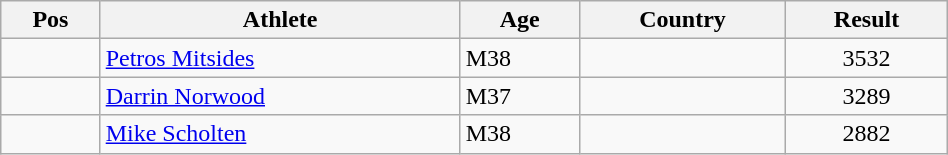<table class="wikitable"  style="text-align:center; width:50%;">
<tr>
<th>Pos</th>
<th>Athlete</th>
<th>Age</th>
<th>Country</th>
<th>Result</th>
</tr>
<tr>
<td align=center></td>
<td align=left><a href='#'>Petros Mitsides</a></td>
<td align=left>M38</td>
<td align=left></td>
<td>3532</td>
</tr>
<tr>
<td align=center></td>
<td align=left><a href='#'>Darrin Norwood</a></td>
<td align=left>M37</td>
<td align=left></td>
<td>3289</td>
</tr>
<tr>
<td align=center></td>
<td align=left><a href='#'>Mike Scholten</a></td>
<td align=left>M38</td>
<td align=left></td>
<td>2882</td>
</tr>
</table>
